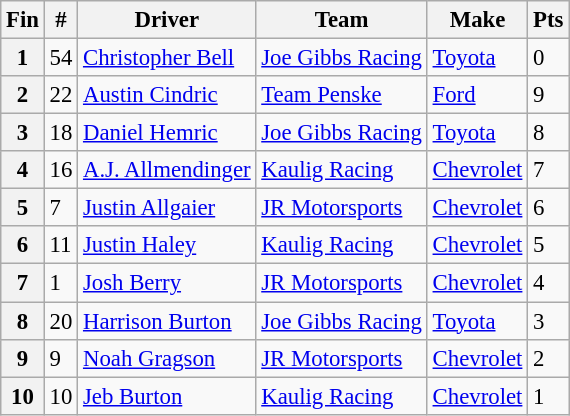<table class="wikitable" style="font-size:95%">
<tr>
<th>Fin</th>
<th>#</th>
<th>Driver</th>
<th>Team</th>
<th>Make</th>
<th>Pts</th>
</tr>
<tr>
<th>1</th>
<td>54</td>
<td><a href='#'>Christopher Bell</a></td>
<td><a href='#'>Joe Gibbs Racing</a></td>
<td><a href='#'>Toyota</a></td>
<td>0</td>
</tr>
<tr>
<th>2</th>
<td>22</td>
<td><a href='#'>Austin Cindric</a></td>
<td><a href='#'>Team Penske</a></td>
<td><a href='#'>Ford</a></td>
<td>9</td>
</tr>
<tr>
<th>3</th>
<td>18</td>
<td><a href='#'>Daniel Hemric</a></td>
<td><a href='#'>Joe Gibbs Racing</a></td>
<td><a href='#'>Toyota</a></td>
<td>8</td>
</tr>
<tr>
<th>4</th>
<td>16</td>
<td><a href='#'>A.J. Allmendinger</a></td>
<td><a href='#'>Kaulig Racing</a></td>
<td><a href='#'>Chevrolet</a></td>
<td>7</td>
</tr>
<tr>
<th>5</th>
<td>7</td>
<td><a href='#'>Justin Allgaier</a></td>
<td><a href='#'>JR Motorsports</a></td>
<td><a href='#'>Chevrolet</a></td>
<td>6</td>
</tr>
<tr>
<th>6</th>
<td>11</td>
<td><a href='#'>Justin Haley</a></td>
<td><a href='#'>Kaulig Racing</a></td>
<td><a href='#'>Chevrolet</a></td>
<td>5</td>
</tr>
<tr>
<th>7</th>
<td>1</td>
<td><a href='#'>Josh Berry</a></td>
<td><a href='#'>JR Motorsports</a></td>
<td><a href='#'>Chevrolet</a></td>
<td>4</td>
</tr>
<tr>
<th>8</th>
<td>20</td>
<td><a href='#'>Harrison Burton</a></td>
<td><a href='#'>Joe Gibbs Racing</a></td>
<td><a href='#'>Toyota</a></td>
<td>3</td>
</tr>
<tr>
<th>9</th>
<td>9</td>
<td><a href='#'>Noah Gragson</a></td>
<td><a href='#'>JR Motorsports</a></td>
<td><a href='#'>Chevrolet</a></td>
<td>2</td>
</tr>
<tr>
<th>10</th>
<td>10</td>
<td><a href='#'>Jeb Burton</a></td>
<td><a href='#'>Kaulig Racing</a></td>
<td><a href='#'>Chevrolet</a></td>
<td>1</td>
</tr>
</table>
